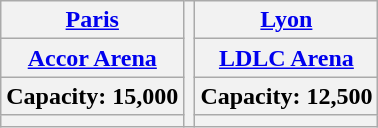<table class="wikitable" style="text-align:center;">
<tr>
<th><a href='#'>Paris</a></th>
<th rowspan=5></th>
<th><a href='#'>Lyon</a></th>
</tr>
<tr>
<th><a href='#'>Accor Arena</a></th>
<th><a href='#'>LDLC Arena</a></th>
</tr>
<tr>
<th>Capacity: 15,000</th>
<th>Capacity: 12,500</th>
</tr>
<tr>
<th></th>
<th></th>
</tr>
</table>
